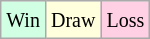<table class="wikitable">
<tr>
<td style="background-color: #d0ffe3;"><small>Win</small></td>
<td style="background-color: #ffffdd;"><small>Draw</small></td>
<td style="background-color: #ffd0e3;"><small>Loss</small></td>
</tr>
</table>
